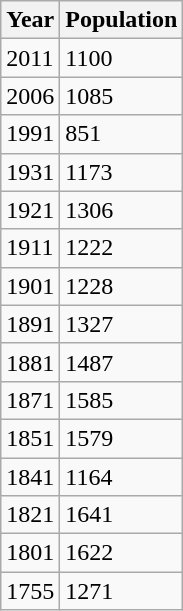<table class="wikitable">
<tr>
<th>Year</th>
<th>Population</th>
</tr>
<tr>
<td>2011</td>
<td>1100</td>
</tr>
<tr>
<td>2006</td>
<td>1085</td>
</tr>
<tr>
<td>1991</td>
<td>851</td>
</tr>
<tr>
<td>1931</td>
<td>1173</td>
</tr>
<tr>
<td>1921</td>
<td>1306</td>
</tr>
<tr>
<td>1911</td>
<td>1222</td>
</tr>
<tr>
<td>1901</td>
<td>1228</td>
</tr>
<tr>
<td>1891</td>
<td>1327</td>
</tr>
<tr>
<td>1881</td>
<td>1487</td>
</tr>
<tr>
<td>1871</td>
<td>1585</td>
</tr>
<tr>
<td>1851</td>
<td>1579</td>
</tr>
<tr>
<td>1841</td>
<td>1164</td>
</tr>
<tr>
<td>1821</td>
<td>1641</td>
</tr>
<tr>
<td>1801</td>
<td>1622</td>
</tr>
<tr>
<td>1755</td>
<td>1271</td>
</tr>
</table>
